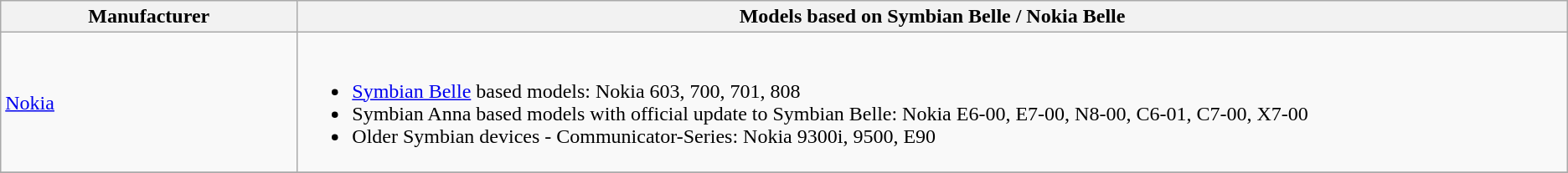<table class="wikitable">
<tr>
<th style="width:20em">Manufacturer</th>
<th style="width:100em">Models based on Symbian Belle / Nokia Belle</th>
</tr>
<tr>
<td><a href='#'>Nokia</a></td>
<td><br><ul><li><a href='#'>Symbian Belle</a> based models: Nokia 603, 700, 701, 808</li><li>Symbian Anna based models with official update to Symbian Belle: Nokia E6-00, E7-00, N8-00, C6-01, C7-00, X7-00</li><li>Older Symbian devices - Communicator-Series: Nokia 9300i, 9500, E90</li></ul></td>
</tr>
<tr>
</tr>
</table>
